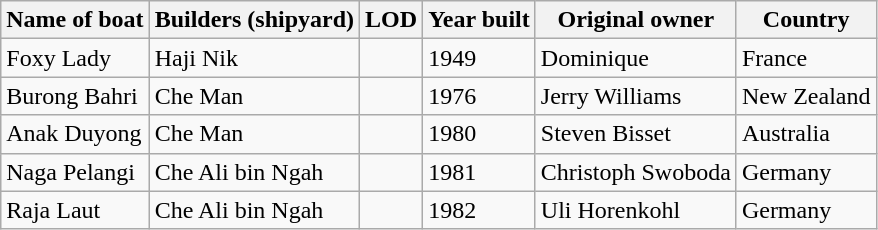<table class="wikitable sortable">
<tr>
<th>Name of boat</th>
<th>Builders (shipyard)</th>
<th>LOD</th>
<th>Year built</th>
<th>Original owner</th>
<th>Country</th>
</tr>
<tr>
<td>Foxy Lady</td>
<td>Haji Nik</td>
<td></td>
<td>1949</td>
<td>Dominique</td>
<td>France</td>
</tr>
<tr>
<td>Burong Bahri</td>
<td>Che Man</td>
<td></td>
<td>1976</td>
<td>Jerry Williams</td>
<td>New Zealand</td>
</tr>
<tr>
<td>Anak Duyong</td>
<td>Che Man</td>
<td></td>
<td>1980</td>
<td>Steven Bisset</td>
<td>Australia</td>
</tr>
<tr>
<td>Naga Pelangi</td>
<td>Che Ali bin Ngah</td>
<td></td>
<td>1981</td>
<td>Christoph Swoboda</td>
<td>Germany</td>
</tr>
<tr>
<td>Raja Laut</td>
<td>Che Ali bin Ngah</td>
<td></td>
<td>1982</td>
<td>Uli Horenkohl</td>
<td>Germany</td>
</tr>
</table>
